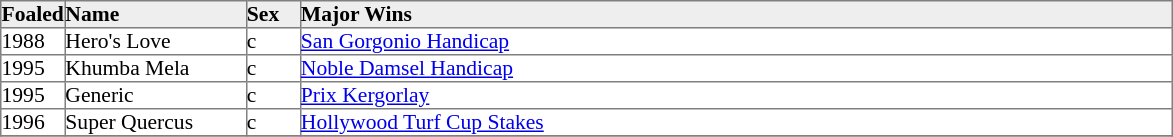<table border="1" cellpadding="0" style="border-collapse: collapse; font-size:90%">
<tr style="background:#eee;">
<td style="width:35px;"><strong>Foaled</strong></td>
<td style="width:120px;"><strong>Name</strong></td>
<td style="width:35px;"><strong>Sex</strong></td>
<td style="width:580px;"><strong>Major Wins</strong></td>
</tr>
<tr>
<td>1988</td>
<td>Hero's Love</td>
<td>c</td>
<td><a href='#'>San Gorgonio Handicap</a></td>
</tr>
<tr>
<td>1995</td>
<td>Khumba Mela</td>
<td>c</td>
<td><a href='#'>Noble Damsel Handicap</a></td>
</tr>
<tr>
<td>1995</td>
<td>Generic</td>
<td>c</td>
<td><a href='#'>Prix Kergorlay</a></td>
</tr>
<tr>
<td>1996</td>
<td>Super Quercus</td>
<td>c</td>
<td><a href='#'>Hollywood Turf Cup Stakes</a></td>
</tr>
<tr>
</tr>
</table>
